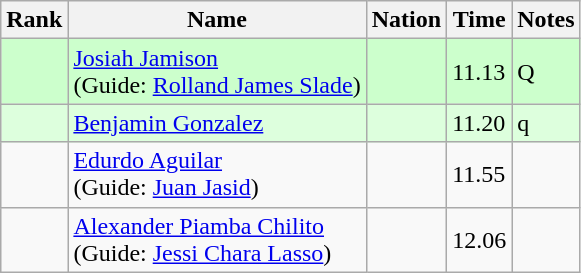<table class="wikitable sortable">
<tr>
<th>Rank</th>
<th>Name</th>
<th>Nation</th>
<th>Time</th>
<th>Notes</th>
</tr>
<tr bgcolor=ccffcc>
<td></td>
<td><a href='#'>Josiah Jamison</a><br>(Guide: <a href='#'>Rolland James Slade</a>)</td>
<td></td>
<td>11.13</td>
<td>Q</td>
</tr>
<tr bgcolor=ddffdd>
<td></td>
<td><a href='#'>Benjamin Gonzalez</a></td>
<td></td>
<td>11.20</td>
<td>q</td>
</tr>
<tr>
<td></td>
<td><a href='#'>Edurdo Aguilar</a><br>(Guide: <a href='#'>Juan Jasid</a>)</td>
<td></td>
<td>11.55</td>
<td></td>
</tr>
<tr>
<td></td>
<td><a href='#'>Alexander Piamba Chilito</a><br>(Guide: <a href='#'>Jessi Chara Lasso</a>)</td>
<td></td>
<td>12.06</td>
<td></td>
</tr>
</table>
